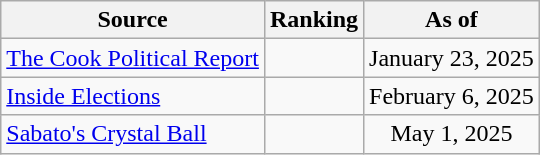<table class="wikitable" style=text-align:center>
<tr>
<th>Source</th>
<th>Ranking</th>
<th>As of</th>
</tr>
<tr>
<td align=left><a href='#'>The Cook Political Report</a></td>
<td></td>
<td>January 23, 2025</td>
</tr>
<tr>
<td align=left><a href='#'>Inside Elections</a></td>
<td></td>
<td>February 6, 2025</td>
</tr>
<tr>
<td align=left><a href='#'>Sabato's Crystal Ball</a></td>
<td></td>
<td>May 1, 2025</td>
</tr>
</table>
